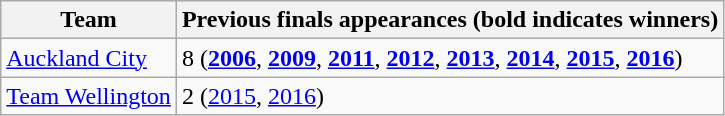<table class="wikitable">
<tr>
<th>Team</th>
<th>Previous finals appearances (bold indicates winners)</th>
</tr>
<tr>
<td> <a href='#'>Auckland City</a></td>
<td>8 (<strong><a href='#'>2006</a></strong>, <strong><a href='#'>2009</a></strong>, <strong><a href='#'>2011</a></strong>, <strong><a href='#'>2012</a></strong>, <strong><a href='#'>2013</a></strong>, <strong><a href='#'>2014</a></strong>, <strong><a href='#'>2015</a></strong>, <strong><a href='#'>2016</a></strong>)</td>
</tr>
<tr>
<td> <a href='#'>Team Wellington</a></td>
<td>2 (<a href='#'>2015</a>, <a href='#'>2016</a>)</td>
</tr>
</table>
